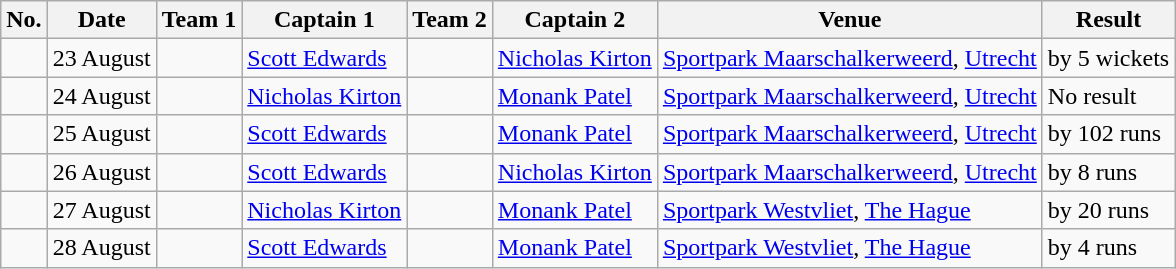<table class="wikitable">
<tr>
<th>No.</th>
<th>Date</th>
<th>Team 1</th>
<th>Captain 1</th>
<th>Team 2</th>
<th>Captain 2</th>
<th>Venue</th>
<th>Result</th>
</tr>
<tr>
<td></td>
<td>23 August</td>
<td></td>
<td><a href='#'>Scott Edwards</a></td>
<td></td>
<td><a href='#'>Nicholas Kirton</a></td>
<td><a href='#'>Sportpark Maarschalkerweerd</a>, <a href='#'>Utrecht</a></td>
<td> by 5 wickets</td>
</tr>
<tr>
<td></td>
<td>24 August</td>
<td></td>
<td><a href='#'>Nicholas Kirton</a></td>
<td></td>
<td><a href='#'>Monank Patel</a></td>
<td><a href='#'>Sportpark Maarschalkerweerd</a>, <a href='#'>Utrecht</a></td>
<td>No result</td>
</tr>
<tr>
<td></td>
<td>25 August</td>
<td></td>
<td><a href='#'>Scott Edwards</a></td>
<td></td>
<td><a href='#'>Monank Patel</a></td>
<td><a href='#'>Sportpark Maarschalkerweerd</a>, <a href='#'>Utrecht</a></td>
<td> by 102 runs</td>
</tr>
<tr>
<td></td>
<td>26 August</td>
<td></td>
<td><a href='#'>Scott Edwards</a></td>
<td></td>
<td><a href='#'>Nicholas Kirton</a></td>
<td><a href='#'>Sportpark Maarschalkerweerd</a>, <a href='#'>Utrecht</a></td>
<td> by 8 runs</td>
</tr>
<tr>
<td></td>
<td>27 August</td>
<td></td>
<td><a href='#'>Nicholas Kirton</a></td>
<td></td>
<td><a href='#'>Monank Patel</a></td>
<td><a href='#'>Sportpark Westvliet</a>, <a href='#'>The Hague</a></td>
<td> by 20 runs</td>
</tr>
<tr>
<td></td>
<td>28 August</td>
<td></td>
<td><a href='#'>Scott Edwards</a></td>
<td></td>
<td><a href='#'>Monank Patel</a></td>
<td><a href='#'>Sportpark Westvliet</a>, <a href='#'>The Hague</a></td>
<td> by 4 runs</td>
</tr>
</table>
